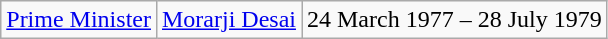<table class="wikitable">
<tr>
<td><a href='#'>Prime Minister</a></td>
<td><a href='#'>Morarji Desai</a></td>
<td>24 March 1977 – 28 July 1979</td>
</tr>
</table>
